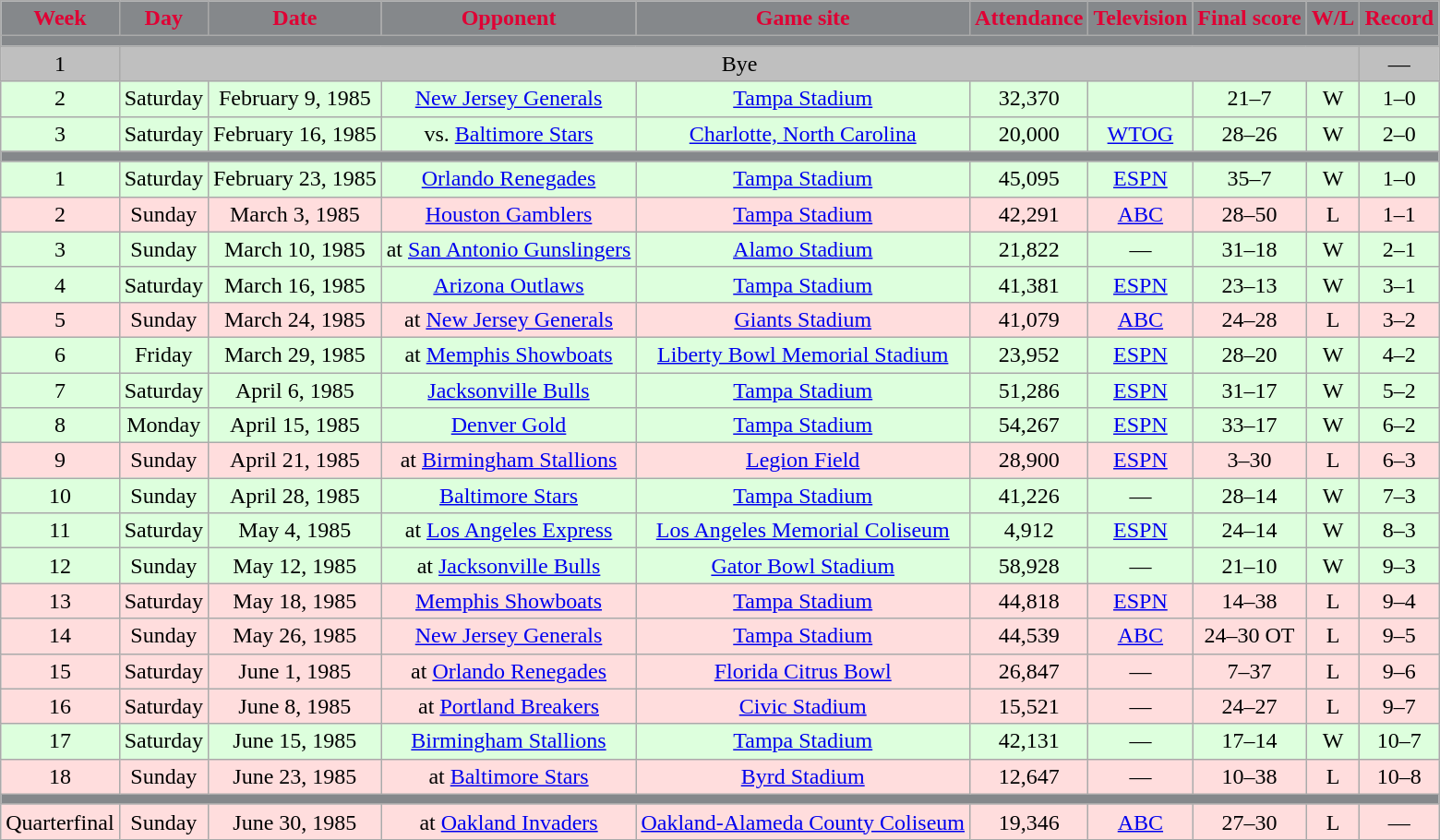<table class="wikitable">
<tr>
<th style="background:#85888B; color:#E00034;">Week</th>
<th style="background:#85888B; color:#E00034;">Day</th>
<th style="background:#85888B; color:#E00034;">Date</th>
<th style="background:#85888B; color:#E00034;">Opponent</th>
<th style="background:#85888B; color:#E00034;">Game site</th>
<th style="background:#85888B; color:#E00034;">Attendance</th>
<th style="background:#85888B; color:#E00034;">Television</th>
<th style="background:#85888B; color:#E00034;">Final score</th>
<th style="background:#85888B; color:#E00034;">W/L</th>
<th style="background:#85888B; color:#E00034;">Record</th>
</tr>
<tr style="text-align:center;">
<td style="background:#85888B; color:#E00034;" colspan=10></td>
</tr>
<tr style="text-align:center; background:#BFBFBF;">
<td>1</td>
<td colspan=8>Bye</td>
<td>—</td>
</tr>
<tr style="text-align:center; background:#dfd;">
<td>2</td>
<td>Saturday</td>
<td>February 9, 1985</td>
<td><a href='#'>New Jersey Generals</a></td>
<td><a href='#'>Tampa Stadium</a></td>
<td>32,370</td>
<td></td>
<td>21–7</td>
<td>W</td>
<td>1–0</td>
</tr>
<tr style="text-align:center; background:#dfd;">
<td>3</td>
<td>Saturday</td>
<td>February 16, 1985</td>
<td>vs. <a href='#'>Baltimore Stars</a></td>
<td><a href='#'>Charlotte, North Carolina</a></td>
<td>20,000</td>
<td><a href='#'>WTOG</a></td>
<td>28–26</td>
<td>W</td>
<td>2–0</td>
</tr>
<tr style="text-align:center;">
<td style="background:#85888B; color:#E00034;" colspan=10></td>
</tr>
<tr style="text-align:center; background:#dfd;">
<td>1</td>
<td>Saturday</td>
<td>February 23, 1985</td>
<td><a href='#'>Orlando Renegades</a></td>
<td><a href='#'>Tampa Stadium</a></td>
<td>45,095</td>
<td><a href='#'>ESPN</a></td>
<td>35–7</td>
<td>W</td>
<td>1–0</td>
</tr>
<tr style="text-align:center; background:#fdd;">
<td>2</td>
<td>Sunday</td>
<td>March 3, 1985</td>
<td><a href='#'>Houston Gamblers</a></td>
<td><a href='#'>Tampa Stadium</a></td>
<td>42,291</td>
<td><a href='#'>ABC</a></td>
<td>28–50</td>
<td>L</td>
<td>1–1</td>
</tr>
<tr style="text-align:center; background:#dfd;">
<td>3</td>
<td>Sunday</td>
<td>March 10, 1985</td>
<td>at <a href='#'>San Antonio Gunslingers</a></td>
<td><a href='#'>Alamo Stadium</a></td>
<td>21,822</td>
<td>—</td>
<td>31–18</td>
<td>W</td>
<td>2–1</td>
</tr>
<tr style="text-align:center; background:#dfd;">
<td>4</td>
<td>Saturday</td>
<td>March 16, 1985</td>
<td><a href='#'>Arizona Outlaws</a></td>
<td><a href='#'>Tampa Stadium</a></td>
<td>41,381</td>
<td><a href='#'>ESPN</a></td>
<td>23–13</td>
<td>W</td>
<td>3–1</td>
</tr>
<tr style="text-align:center; background:#fdd;">
<td>5</td>
<td>Sunday</td>
<td>March 24, 1985</td>
<td>at <a href='#'>New Jersey Generals</a></td>
<td><a href='#'>Giants Stadium</a></td>
<td>41,079</td>
<td><a href='#'>ABC</a></td>
<td>24–28</td>
<td>L</td>
<td>3–2</td>
</tr>
<tr style="text-align:center; background:#dfd;">
<td>6</td>
<td>Friday</td>
<td>March 29, 1985</td>
<td>at <a href='#'>Memphis Showboats</a></td>
<td><a href='#'>Liberty Bowl Memorial Stadium</a></td>
<td>23,952</td>
<td><a href='#'>ESPN</a></td>
<td>28–20</td>
<td>W</td>
<td>4–2</td>
</tr>
<tr style="text-align:center; background:#dfd;">
<td>7</td>
<td>Saturday</td>
<td>April 6, 1985</td>
<td><a href='#'>Jacksonville Bulls</a></td>
<td><a href='#'>Tampa Stadium</a></td>
<td>51,286</td>
<td><a href='#'>ESPN</a></td>
<td>31–17</td>
<td>W</td>
<td>5–2</td>
</tr>
<tr style="text-align:center; background:#dfd;">
<td>8</td>
<td>Monday</td>
<td>April 15, 1985</td>
<td><a href='#'>Denver Gold</a></td>
<td><a href='#'>Tampa Stadium</a></td>
<td>54,267</td>
<td><a href='#'>ESPN</a></td>
<td>33–17</td>
<td>W</td>
<td>6–2</td>
</tr>
<tr style="text-align:center; background:#fdd;">
<td>9</td>
<td>Sunday</td>
<td>April 21, 1985</td>
<td>at <a href='#'>Birmingham Stallions</a></td>
<td><a href='#'>Legion Field</a></td>
<td>28,900</td>
<td><a href='#'>ESPN</a></td>
<td>3–30</td>
<td>L</td>
<td>6–3</td>
</tr>
<tr style="text-align:center; background:#dfd;">
<td>10</td>
<td>Sunday</td>
<td>April 28, 1985</td>
<td><a href='#'>Baltimore Stars</a></td>
<td><a href='#'>Tampa Stadium</a></td>
<td>41,226</td>
<td>—</td>
<td>28–14</td>
<td>W</td>
<td>7–3</td>
</tr>
<tr style="text-align:center; background:#dfd;">
<td>11</td>
<td>Saturday</td>
<td>May 4, 1985</td>
<td>at <a href='#'>Los Angeles Express</a></td>
<td><a href='#'>Los Angeles Memorial Coliseum</a></td>
<td>4,912</td>
<td><a href='#'>ESPN</a></td>
<td>24–14</td>
<td>W</td>
<td>8–3</td>
</tr>
<tr style="text-align:center; background:#dfd;">
<td>12</td>
<td>Sunday</td>
<td>May 12, 1985</td>
<td>at <a href='#'>Jacksonville Bulls</a></td>
<td><a href='#'>Gator Bowl Stadium</a></td>
<td>58,928</td>
<td>—</td>
<td>21–10</td>
<td>W</td>
<td>9–3</td>
</tr>
<tr style="text-align:center; background:#fdd;">
<td>13</td>
<td>Saturday</td>
<td>May 18, 1985</td>
<td><a href='#'>Memphis Showboats</a></td>
<td><a href='#'>Tampa Stadium</a></td>
<td>44,818</td>
<td><a href='#'>ESPN</a></td>
<td>14–38</td>
<td>L</td>
<td>9–4</td>
</tr>
<tr style="text-align:center; background:#fdd;">
<td>14</td>
<td>Sunday</td>
<td>May 26, 1985</td>
<td><a href='#'>New Jersey Generals</a></td>
<td><a href='#'>Tampa Stadium</a></td>
<td>44,539</td>
<td><a href='#'>ABC</a></td>
<td>24–30 OT</td>
<td>L</td>
<td>9–5</td>
</tr>
<tr style="text-align:center; background:#fdd;">
<td>15</td>
<td>Saturday</td>
<td>June 1, 1985</td>
<td>at <a href='#'>Orlando Renegades</a></td>
<td><a href='#'>Florida Citrus Bowl</a></td>
<td>26,847</td>
<td>—</td>
<td>7–37</td>
<td>L</td>
<td>9–6</td>
</tr>
<tr style="text-align:center; background:#fdd;">
<td>16</td>
<td>Saturday</td>
<td>June 8, 1985</td>
<td>at <a href='#'>Portland Breakers</a></td>
<td><a href='#'>Civic Stadium</a></td>
<td>15,521</td>
<td>—</td>
<td>24–27</td>
<td>L</td>
<td>9–7</td>
</tr>
<tr style="text-align:center; background:#dfd;">
<td>17</td>
<td>Saturday</td>
<td>June 15, 1985</td>
<td><a href='#'>Birmingham Stallions</a></td>
<td><a href='#'>Tampa Stadium</a></td>
<td>42,131</td>
<td>—</td>
<td>17–14</td>
<td>W</td>
<td>10–7</td>
</tr>
<tr style="text-align:center; background:#fdd;">
<td>18</td>
<td>Sunday</td>
<td>June 23, 1985</td>
<td>at <a href='#'>Baltimore Stars</a></td>
<td><a href='#'>Byrd Stadium</a></td>
<td>12,647</td>
<td>—</td>
<td>10–38</td>
<td>L</td>
<td>10–8</td>
</tr>
<tr style="text-align:center;">
<td style="background:#85888B; color:#E00034;" colspan=10></td>
</tr>
<tr style="text-align:center; background:#fdd;">
<td>Quarterfinal</td>
<td>Sunday</td>
<td>June 30, 1985</td>
<td>at <a href='#'>Oakland Invaders</a></td>
<td><a href='#'>Oakland-Alameda County Coliseum</a></td>
<td>19,346</td>
<td><a href='#'>ABC</a></td>
<td>27–30</td>
<td>L</td>
<td>—</td>
</tr>
</table>
